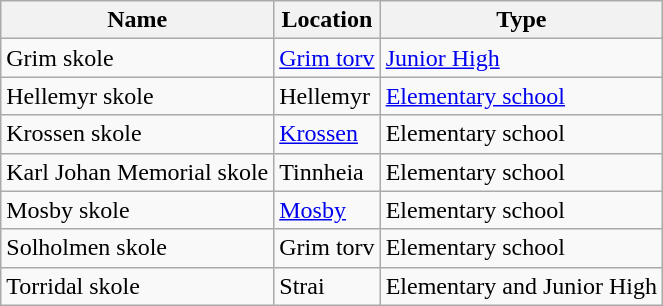<table class="wikitable sortable">
<tr>
<th>Name</th>
<th>Location</th>
<th>Type</th>
</tr>
<tr>
<td>Grim skole</td>
<td><a href='#'>Grim torv</a></td>
<td><a href='#'>Junior High</a></td>
</tr>
<tr>
<td>Hellemyr skole</td>
<td>Hellemyr</td>
<td><a href='#'>Elementary school</a></td>
</tr>
<tr>
<td>Krossen skole</td>
<td><a href='#'>Krossen</a></td>
<td>Elementary school</td>
</tr>
<tr>
<td>Karl Johan Memorial skole</td>
<td>Tinnheia</td>
<td>Elementary school</td>
</tr>
<tr>
<td>Mosby skole</td>
<td><a href='#'>Mosby</a></td>
<td>Elementary school</td>
</tr>
<tr>
<td>Solholmen skole</td>
<td>Grim torv</td>
<td>Elementary school</td>
</tr>
<tr>
<td>Torridal skole</td>
<td>Strai</td>
<td>Elementary and Junior High</td>
</tr>
</table>
